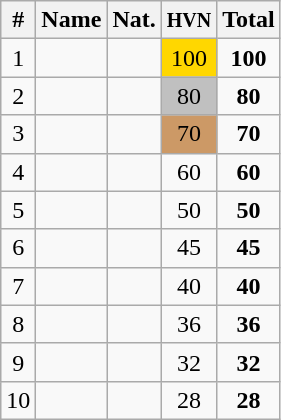<table class="wikitable sortable" style="text-align:center;">
<tr>
<th>#</th>
<th>Name</th>
<th>Nat.</th>
<th><small>HVN</small></th>
<th>Total</th>
</tr>
<tr>
<td>1</td>
<td align=left></td>
<td></td>
<td bgcolor="gold">100</td>
<td><strong>100</strong></td>
</tr>
<tr>
<td>2</td>
<td align=left></td>
<td></td>
<td bgcolor="silver">80</td>
<td><strong>80</strong></td>
</tr>
<tr>
<td>3</td>
<td align=left></td>
<td></td>
<td bgcolor=CC9966>70</td>
<td><strong>70</strong></td>
</tr>
<tr>
<td>4</td>
<td align=left></td>
<td></td>
<td>60</td>
<td><strong>60</strong></td>
</tr>
<tr>
<td>5</td>
<td align=left></td>
<td></td>
<td>50</td>
<td><strong>50</strong></td>
</tr>
<tr>
<td>6</td>
<td align=left></td>
<td></td>
<td>45</td>
<td><strong>45</strong></td>
</tr>
<tr>
<td>7</td>
<td align=left></td>
<td></td>
<td>40</td>
<td><strong>40</strong></td>
</tr>
<tr>
<td>8</td>
<td align=left></td>
<td></td>
<td>36</td>
<td><strong>36</strong></td>
</tr>
<tr>
<td>9</td>
<td align=left></td>
<td></td>
<td>32</td>
<td><strong>32</strong></td>
</tr>
<tr>
<td>10</td>
<td align=left></td>
<td></td>
<td>28</td>
<td><strong>28</strong></td>
</tr>
</table>
